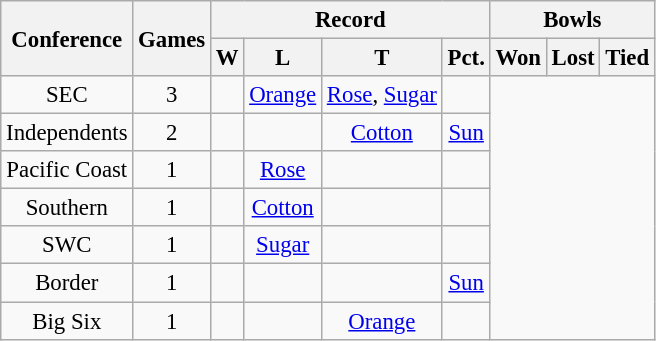<table class="wikitable sortable" style="text-align:center; font-size: 95%;">
<tr>
<th rowspan=2>Conference</th>
<th rowspan=2>Games</th>
<th colspan=4>Record</th>
<th colspan=3>Bowls</th>
</tr>
<tr>
<th>W</th>
<th>L</th>
<th>T</th>
<th>Pct.</th>
<th class=unsortable>Won</th>
<th class=unsortable>Lost</th>
<th class=unsortable>Tied</th>
</tr>
<tr>
<td>SEC</td>
<td>3</td>
<td></td>
<td><a href='#'>Orange</a></td>
<td><a href='#'>Rose</a>, <a href='#'>Sugar</a></td>
<td></td>
</tr>
<tr>
<td>Independents</td>
<td>2</td>
<td></td>
<td></td>
<td><a href='#'>Cotton</a></td>
<td><a href='#'>Sun</a></td>
</tr>
<tr>
<td>Pacific Coast</td>
<td>1</td>
<td></td>
<td><a href='#'>Rose</a></td>
<td></td>
<td></td>
</tr>
<tr>
<td>Southern</td>
<td>1</td>
<td></td>
<td><a href='#'>Cotton</a></td>
<td></td>
<td></td>
</tr>
<tr>
<td>SWC</td>
<td>1</td>
<td></td>
<td><a href='#'>Sugar</a></td>
<td></td>
<td></td>
</tr>
<tr>
<td>Border</td>
<td>1</td>
<td></td>
<td></td>
<td></td>
<td><a href='#'>Sun</a></td>
</tr>
<tr>
<td>Big Six</td>
<td>1</td>
<td></td>
<td></td>
<td><a href='#'>Orange</a></td>
<td></td>
</tr>
</table>
